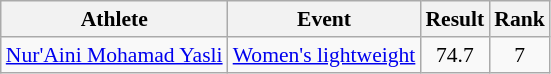<table class="wikitable" style="font-size:90%">
<tr>
<th>Athlete</th>
<th>Event</th>
<th>Result</th>
<th>Rank</th>
</tr>
<tr align=center>
<td align=left><a href='#'>Nur'Aini Mohamad Yasli</a></td>
<td align=left><a href='#'>Women's lightweight</a></td>
<td>74.7</td>
<td>7</td>
</tr>
</table>
